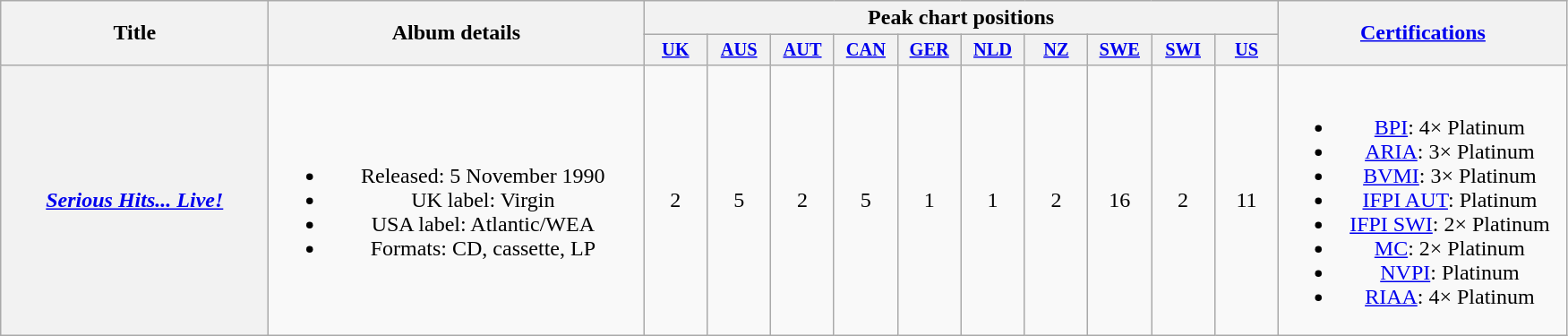<table class="wikitable plainrowheaders" style="text-align:center;" border="1">
<tr>
<th scope="col" rowspan="2" style="width:12em;">Title</th>
<th scope="col" rowspan="2" style="width:17em;">Album details</th>
<th scope="col" colspan="10">Peak chart positions</th>
<th scope="col" rowspan="2" style="width:13em;"><a href='#'>Certifications</a></th>
</tr>
<tr>
<th scope="col" style="width:3em;font-size:85%;"><a href='#'>UK</a><br></th>
<th scope="col" style="width:3em;font-size:85%;"><a href='#'>AUS</a><br></th>
<th scope="col" style="width:3em;font-size:85%;"><a href='#'>AUT</a><br></th>
<th scope="col" style="width:3em;font-size:85%;"><a href='#'>CAN</a><br></th>
<th scope="col" style="width:3em;font-size:85%;"><a href='#'>GER</a><br></th>
<th scope="col" style="width:3em;font-size:85%;"><a href='#'>NLD</a><br></th>
<th scope="col" style="width:3em;font-size:85%;"><a href='#'>NZ</a><br></th>
<th scope="col" style="width:3em;font-size:85%;"><a href='#'>SWE</a><br></th>
<th scope="col" style="width:3em;font-size:85%;"><a href='#'>SWI</a><br></th>
<th scope="col" style="width:3em;font-size:85%;"><a href='#'>US</a><br></th>
</tr>
<tr>
<th scope="row"><em><a href='#'>Serious Hits... Live!</a></em></th>
<td><br><ul><li>Released: 5 November 1990</li><li>UK label: Virgin</li><li>USA label: Atlantic/WEA</li><li>Formats: CD, cassette, LP</li></ul></td>
<td>2</td>
<td>5</td>
<td>2</td>
<td>5</td>
<td>1</td>
<td>1</td>
<td>2</td>
<td>16</td>
<td>2</td>
<td>11</td>
<td><br><ul><li><a href='#'>BPI</a>: 4× Platinum</li><li><a href='#'>ARIA</a>: 3× Platinum</li><li><a href='#'>BVMI</a>: 3× Platinum</li><li><a href='#'>IFPI AUT</a>: Platinum</li><li><a href='#'>IFPI SWI</a>: 2× Platinum</li><li><a href='#'>MC</a>: 2× Platinum</li><li><a href='#'>NVPI</a>: Platinum</li><li><a href='#'>RIAA</a>: 4× Platinum</li></ul></td>
</tr>
</table>
